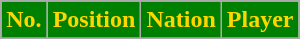<table class="wikitable sortable">
<tr>
<th style="background:green; color:gold;" scope="col">No.</th>
<th style="background:green; color:gold;" scope="col">Position</th>
<th style="background:green; color:gold;" scope="col">Nation</th>
<th style="background:green; color:gold;" scope="col">Player</th>
</tr>
<tr>
</tr>
</table>
